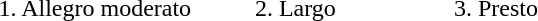<table>
<tr>
<td colspan="3"></td>
</tr>
<tr>
<td style="width: 33%; text-align: center;">1. Allegro moderato</td>
<td style="width: 33%; text-align: center;">2. Largo</td>
<td style="width: 33%; text-align: center;">3. Presto</td>
</tr>
</table>
